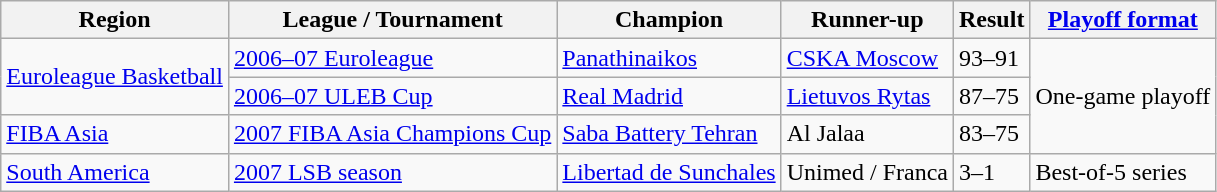<table class="wikitable">
<tr>
<th>Region</th>
<th>League / Tournament</th>
<th>Champion</th>
<th>Runner-up</th>
<th>Result</th>
<th><a href='#'>Playoff format</a></th>
</tr>
<tr>
<td rowspan="2"><a href='#'>Euroleague Basketball</a></td>
<td><a href='#'>2006–07 Euroleague</a></td>
<td> <a href='#'>Panathinaikos</a></td>
<td> <a href='#'>CSKA Moscow</a></td>
<td>93–91</td>
<td rowspan="3">One-game playoff</td>
</tr>
<tr>
<td><a href='#'>2006–07 ULEB Cup</a></td>
<td> <a href='#'>Real Madrid</a></td>
<td> <a href='#'>Lietuvos Rytas</a></td>
<td>87–75</td>
</tr>
<tr>
<td><a href='#'>FIBA Asia</a></td>
<td><a href='#'>2007 FIBA Asia Champions Cup</a></td>
<td> <a href='#'>Saba Battery Tehran</a></td>
<td> Al Jalaa</td>
<td>83–75</td>
</tr>
<tr>
<td><a href='#'>South America</a></td>
<td><a href='#'>2007 LSB season</a></td>
<td> <a href='#'>Libertad de Sunchales</a></td>
<td> Unimed / Franca</td>
<td>3–1</td>
<td>Best-of-5 series</td>
</tr>
</table>
